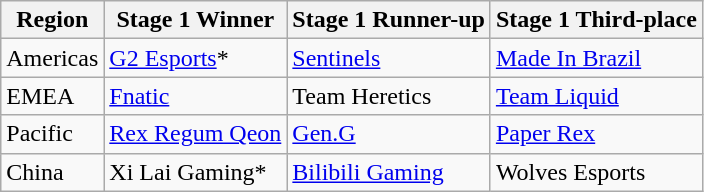<table class="wikitable">
<tr>
<th>Region</th>
<th>Stage 1 Winner</th>
<th>Stage 1 Runner-up</th>
<th>Stage 1 Third-place</th>
</tr>
<tr>
<td>Americas</td>
<td><a href='#'>G2 Esports</a>*</td>
<td><a href='#'>Sentinels</a></td>
<td><a href='#'>Made In Brazil</a></td>
</tr>
<tr>
<td>EMEA</td>
<td><a href='#'>Fnatic</a></td>
<td>Team Heretics</td>
<td><a href='#'>Team Liquid</a></td>
</tr>
<tr>
<td>Pacific</td>
<td><a href='#'>Rex Regum Qeon</a></td>
<td><a href='#'>Gen.G</a></td>
<td><a href='#'>Paper Rex</a></td>
</tr>
<tr>
<td>China</td>
<td>Xi Lai Gaming*</td>
<td><a href='#'>Bilibili Gaming</a></td>
<td>Wolves Esports</td>
</tr>
</table>
